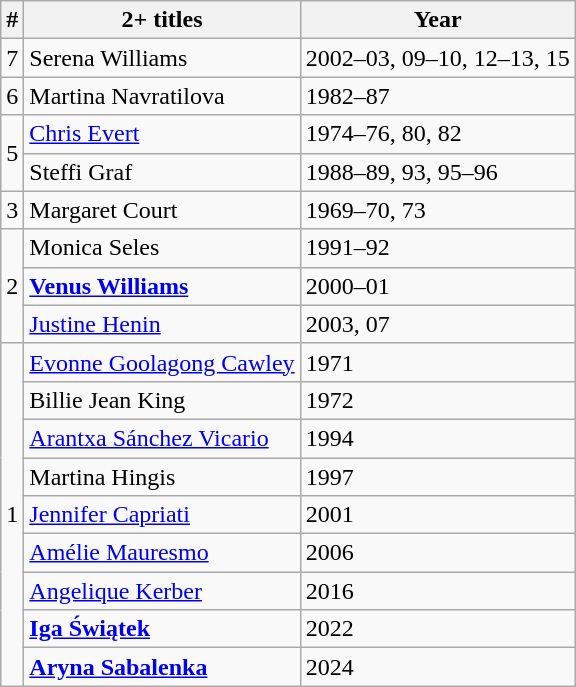<table class="wikitable" style="display:inline-table;">
<tr>
<th>#</th>
<th>2+ titles</th>
<th>Year</th>
</tr>
<tr>
<td>7</td>
<td> Serena Williams</td>
<td>2002–03, 09–10, 12–13, 15</td>
</tr>
<tr>
<td>6</td>
<td> Martina Navratilova</td>
<td>1982–87</td>
</tr>
<tr>
<td rowspan=2>5</td>
<td> <a href='#'>Chris Evert</a></td>
<td>1974–76, 80, 82</td>
</tr>
<tr>
<td> Steffi Graf</td>
<td>1988–89, 93, 95–96</td>
</tr>
<tr>
<td>3</td>
<td> Margaret Court</td>
<td>1969–70, 73</td>
</tr>
<tr>
<td rowspan=3>2</td>
<td> Monica Seles</td>
<td>1991–92</td>
</tr>
<tr>
<td> <strong><a href='#'>Venus Williams</a></strong></td>
<td>2000–01</td>
</tr>
<tr>
<td> <a href='#'>Justine Henin</a></td>
<td>2003, 07</td>
</tr>
<tr>
<td rowspan=9>1</td>
<td> <a href='#'>Evonne Goolagong Cawley</a></td>
<td>1971</td>
</tr>
<tr>
<td> Billie Jean King</td>
<td>1972</td>
</tr>
<tr>
<td> <a href='#'>Arantxa Sánchez Vicario</a></td>
<td>1994</td>
</tr>
<tr>
<td> Martina Hingis</td>
<td>1997</td>
</tr>
<tr>
<td> <a href='#'>Jennifer Capriati</a></td>
<td>2001</td>
</tr>
<tr>
<td> <a href='#'>Amélie Mauresmo</a></td>
<td>2006</td>
</tr>
<tr>
<td> <a href='#'>Angelique Kerber</a></td>
<td>2016</td>
</tr>
<tr>
<td> <strong><a href='#'>Iga Świątek</a></strong></td>
<td>2022</td>
</tr>
<tr>
<td> <strong><a href='#'>Aryna Sabalenka</a></strong></td>
<td>2024</td>
</tr>
</table>
